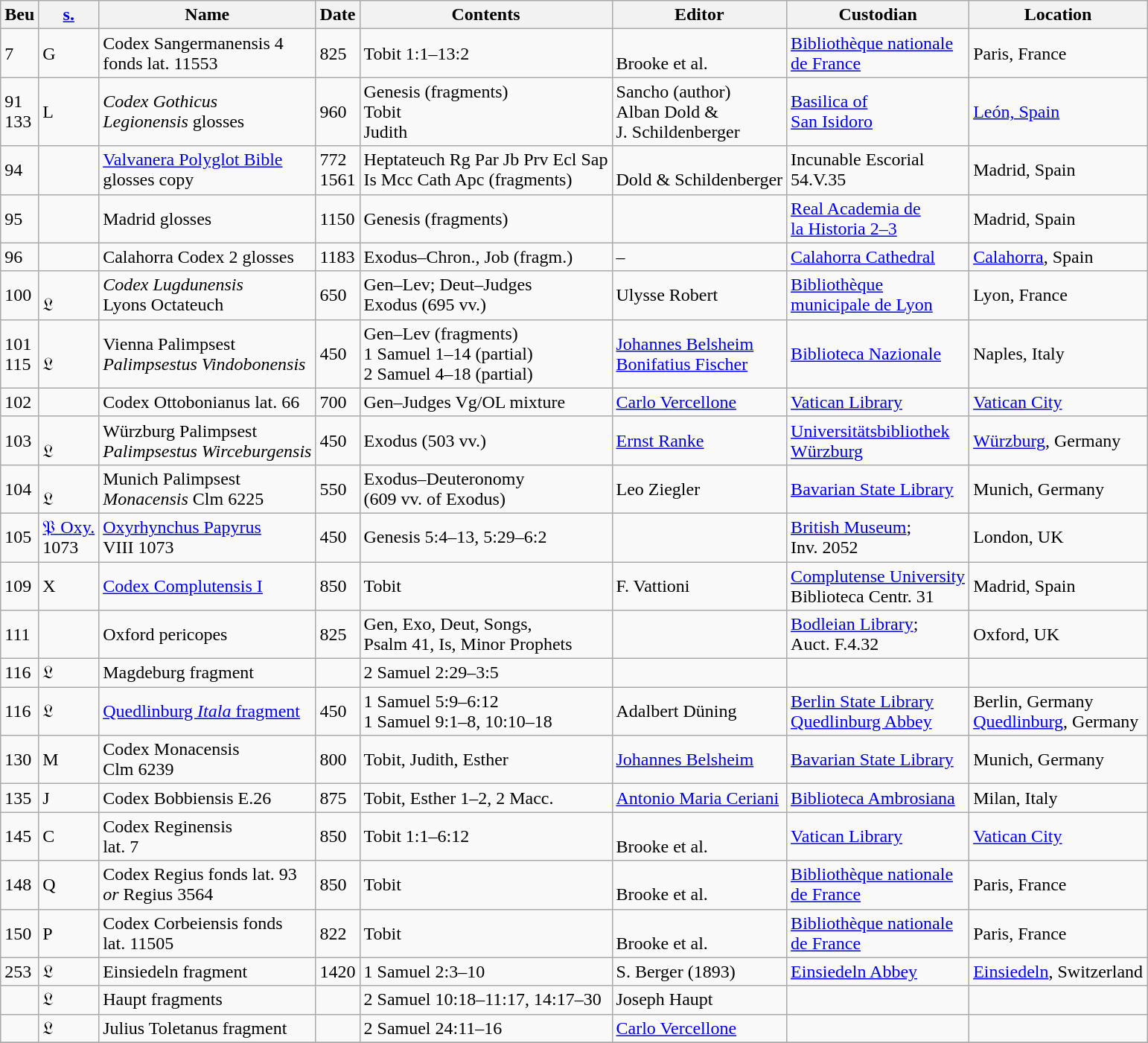<table class="wikitable sortable">
<tr>
<th>Beu</th>
<th><strong><a href='#'>s.</a></strong></th>
<th>Name</th>
<th>Date</th>
<th>Contents</th>
<th>Editor</th>
<th>Custodian</th>
<th>Location</th>
</tr>
<tr>
<td>7</td>
<td>G</td>
<td>Codex Sangermanensis 4<br>fonds lat. 11553</td>
<td>825</td>
<td>Tobit 1:1–13:2</td>
<td><br>Brooke et al.</td>
<td><a href='#'>Bibliothèque nationale<br>de France</a></td>
<td>Paris, France</td>
</tr>
<tr>
<td>91<br>133</td>
<td>L</td>
<td><em>Codex Gothicus</em><br><em>Legionensis</em> glosses</td>
<td>960</td>
<td>Genesis (fragments)<br>Tobit<br>Judith</td>
<td>Sancho (author)<br>Alban Dold &<br>J. Schildenberger</td>
<td><a href='#'>Basilica of<br>San Isidoro</a></td>
<td><a href='#'>León, Spain</a></td>
</tr>
<tr>
<td>94</td>
<td></td>
<td><a href='#'>Valvanera Polyglot Bible</a><br>glosses copy</td>
<td>772<br>1561</td>
<td>Heptateuch Rg Par Jb Prv Ecl Sap<br>Is Mcc Cath Apc (fragments)</td>
<td><br>Dold & Schildenberger</td>
<td>Incunable Escorial<br>54.V.35</td>
<td>Madrid, Spain</td>
</tr>
<tr>
<td>95</td>
<td></td>
<td>Madrid glosses</td>
<td>1150</td>
<td>Genesis (fragments)</td>
<td></td>
<td><a href='#'>Real Academia de<br>la Historia 2–3</a></td>
<td>Madrid, Spain</td>
</tr>
<tr>
<td>96</td>
<td></td>
<td>Calahorra Codex 2 glosses</td>
<td>1183</td>
<td>Exodus–Chron., Job (fragm.)</td>
<td>–</td>
<td><a href='#'>Calahorra Cathedral</a></td>
<td><a href='#'>Calahorra</a>, Spain</td>
</tr>
<tr>
<td>100</td>
<td><br>𝔏</td>
<td><em>Codex Lugdunensis</em><br>Lyons Octateuch</td>
<td>650</td>
<td>Gen–Lev; Deut–Judges<br>Exodus (695 vv.)</td>
<td>Ulysse Robert</td>
<td><a href='#'>Bibliothèque<br>municipale de Lyon</a></td>
<td>Lyon, France</td>
</tr>
<tr>
<td>101<br>115</td>
<td><br>𝔏</td>
<td>Vienna Palimpsest<br><em>Palimpsestus Vindobonensis</em></td>
<td>450</td>
<td>Gen–Lev (fragments)<br>1 Samuel 1–14 (partial)<br>2 Samuel 4–18 (partial)</td>
<td><a href='#'>Johannes Belsheim</a><br><a href='#'>Bonifatius Fischer</a></td>
<td><a href='#'>Biblioteca Nazionale</a></td>
<td>Naples, Italy</td>
</tr>
<tr>
<td>102</td>
<td></td>
<td>Codex Ottobonianus lat. 66</td>
<td>700</td>
<td>Gen–Judges Vg/OL mixture</td>
<td><a href='#'>Carlo Vercellone</a></td>
<td><a href='#'>Vatican Library</a></td>
<td><a href='#'>Vatican City</a></td>
</tr>
<tr>
<td>103</td>
<td><br>𝔏</td>
<td>Würzburg Palimpsest<br><em>Palimpsestus Wirceburgensis</em></td>
<td>450</td>
<td>Exodus (503 vv.)</td>
<td><a href='#'>Ernst Ranke</a></td>
<td><a href='#'>Universitätsbibliothek<br>Würzburg</a></td>
<td><a href='#'>Würzburg</a>, Germany</td>
</tr>
<tr>
<td>104</td>
<td><br>𝔏</td>
<td>Munich Palimpsest<br><em>Monacensis</em> Clm 6225</td>
<td>550</td>
<td>Exodus–Deuteronomy<br>(609 vv. of Exodus)</td>
<td>Leo Ziegler</td>
<td><a href='#'>Bavarian State Library</a></td>
<td>Munich, Germany</td>
</tr>
<tr>
<td>105</td>
<td><a href='#'>𝔓 Oxy.</a><br>1073</td>
<td><a href='#'>Oxyrhynchus Papyrus</a><br>VIII 1073</td>
<td>450</td>
<td>Genesis 5:4–13, 5:29–6:2</td>
<td></td>
<td><a href='#'>British Museum</a>;<br>Inv. 2052</td>
<td>London, UK</td>
</tr>
<tr>
<td>109</td>
<td>X</td>
<td><a href='#'>Codex Complutensis I</a></td>
<td>850</td>
<td>Tobit</td>
<td>F. Vattioni</td>
<td><a href='#'>Complutense University</a><br>Biblioteca Centr. 31</td>
<td>Madrid, Spain</td>
</tr>
<tr>
<td>111</td>
<td></td>
<td>Oxford pericopes</td>
<td>825</td>
<td>Gen, Exo, Deut, Songs,<br>Psalm 41, Is, Minor Prophets</td>
<td></td>
<td><a href='#'>Bodleian Library</a>;<br>Auct. F.4.32</td>
<td>Oxford, UK</td>
</tr>
<tr>
<td>116</td>
<td>𝔏</td>
<td>Magdeburg fragment</td>
<td></td>
<td>2 Samuel 2:29–3:5</td>
<td></td>
<td></td>
<td></td>
</tr>
<tr>
<td>116</td>
<td>𝔏</td>
<td><a href='#'>Quedlinburg <em>Itala</em> fragment</a></td>
<td>450</td>
<td>1 Samuel 5:9–6:12<br>1 Samuel 9:1–8, 10:10–18</td>
<td>Adalbert Düning<br></td>
<td><a href='#'>Berlin State Library</a><br><a href='#'>Quedlinburg Abbey</a></td>
<td>Berlin, Germany<br><a href='#'>Quedlinburg</a>, Germany</td>
</tr>
<tr>
<td>130</td>
<td>M</td>
<td>Codex Monacensis<br> Clm 6239</td>
<td>800</td>
<td>Tobit, Judith, Esther</td>
<td><a href='#'>Johannes Belsheim</a></td>
<td><a href='#'>Bavarian State Library</a></td>
<td>Munich, Germany</td>
</tr>
<tr>
<td>135</td>
<td>J</td>
<td>Codex Bobbiensis E.26</td>
<td>875</td>
<td>Tobit, Esther 1–2, 2 Macc.</td>
<td><a href='#'>Antonio Maria Ceriani</a></td>
<td><a href='#'>Biblioteca Ambrosiana</a></td>
<td>Milan, Italy</td>
</tr>
<tr>
<td>145</td>
<td>C</td>
<td>Codex Reginensis<br>lat. 7</td>
<td>850</td>
<td>Tobit 1:1–6:12</td>
<td><br>Brooke et al.</td>
<td><a href='#'>Vatican Library</a></td>
<td><a href='#'>Vatican City</a></td>
</tr>
<tr>
<td>148</td>
<td>Q</td>
<td>Codex Regius fonds lat. 93<br><em>or</em> Regius 3564</td>
<td>850</td>
<td>Tobit</td>
<td><br>Brooke et al.</td>
<td><a href='#'>Bibliothèque nationale<br>de France</a></td>
<td>Paris, France</td>
</tr>
<tr>
<td>150</td>
<td>P</td>
<td>Codex Corbeiensis fonds<br>lat. 11505</td>
<td>822</td>
<td>Tobit</td>
<td><br>Brooke et al.</td>
<td><a href='#'>Bibliothèque nationale<br>de France</a></td>
<td>Paris, France</td>
</tr>
<tr>
<td>253</td>
<td>𝔏</td>
<td>Einsiedeln fragment</td>
<td>1420</td>
<td>1 Samuel 2:3–10</td>
<td>S. Berger (1893)</td>
<td><a href='#'>Einsiedeln Abbey</a></td>
<td><a href='#'>Einsiedeln</a>, Switzerland</td>
</tr>
<tr>
<td></td>
<td>𝔏</td>
<td>Haupt fragments</td>
<td></td>
<td>2 Samuel 10:18–11:17, 14:17–30</td>
<td>Joseph Haupt</td>
<td></td>
<td></td>
</tr>
<tr>
<td></td>
<td>𝔏</td>
<td>Julius Toletanus fragment</td>
<td></td>
<td>2 Samuel 24:11–16</td>
<td><a href='#'>Carlo Vercellone</a></td>
<td></td>
<td></td>
</tr>
<tr>
</tr>
</table>
